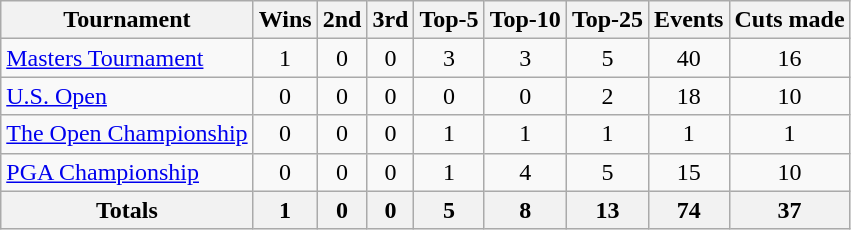<table class=wikitable style=text-align:center>
<tr>
<th>Tournament</th>
<th>Wins</th>
<th>2nd</th>
<th>3rd</th>
<th>Top-5</th>
<th>Top-10</th>
<th>Top-25</th>
<th>Events</th>
<th>Cuts made</th>
</tr>
<tr>
<td align=left><a href='#'>Masters Tournament</a></td>
<td>1</td>
<td>0</td>
<td>0</td>
<td>3</td>
<td>3</td>
<td>5</td>
<td>40</td>
<td>16</td>
</tr>
<tr>
<td align=left><a href='#'>U.S. Open</a></td>
<td>0</td>
<td>0</td>
<td>0</td>
<td>0</td>
<td>0</td>
<td>2</td>
<td>18</td>
<td>10</td>
</tr>
<tr>
<td align=left><a href='#'>The Open Championship</a></td>
<td>0</td>
<td>0</td>
<td>0</td>
<td>1</td>
<td>1</td>
<td>1</td>
<td>1</td>
<td>1</td>
</tr>
<tr>
<td align=left><a href='#'>PGA Championship</a></td>
<td>0</td>
<td>0</td>
<td>0</td>
<td>1</td>
<td>4</td>
<td>5</td>
<td>15</td>
<td>10</td>
</tr>
<tr>
<th>Totals</th>
<th>1</th>
<th>0</th>
<th>0</th>
<th>5</th>
<th>8</th>
<th>13</th>
<th>74</th>
<th>37</th>
</tr>
</table>
